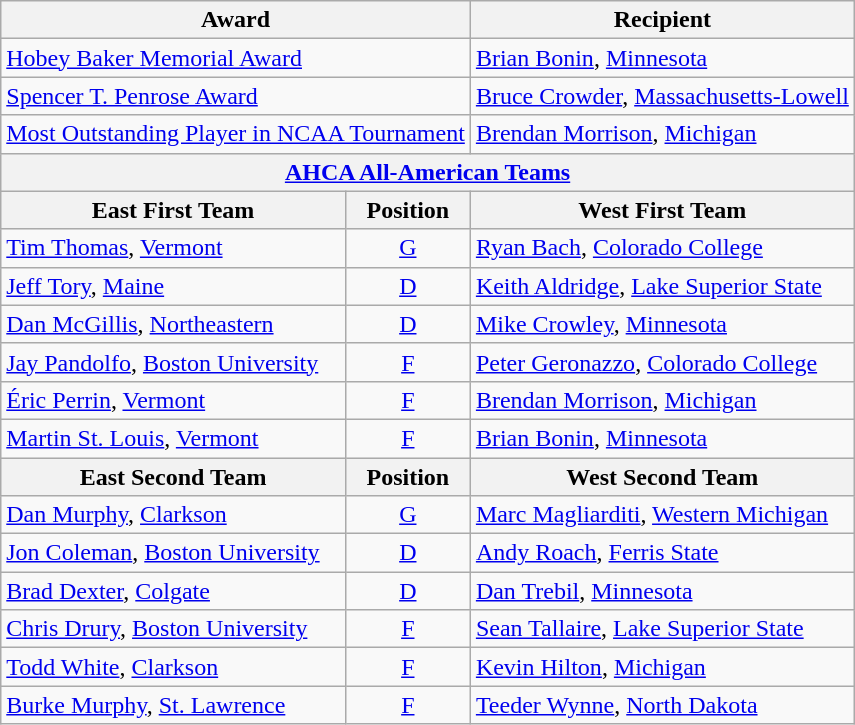<table class="wikitable">
<tr>
<th colspan=2>Award</th>
<th>Recipient</th>
</tr>
<tr>
<td colspan=2><a href='#'>Hobey Baker Memorial Award</a></td>
<td><a href='#'>Brian Bonin</a>, <a href='#'>Minnesota</a></td>
</tr>
<tr>
<td colspan=2><a href='#'>Spencer T. Penrose Award</a></td>
<td><a href='#'>Bruce Crowder</a>, <a href='#'>Massachusetts-Lowell</a></td>
</tr>
<tr>
<td colspan=2><a href='#'>Most Outstanding Player in NCAA Tournament</a></td>
<td><a href='#'>Brendan Morrison</a>, <a href='#'>Michigan</a></td>
</tr>
<tr>
<th colspan=3><a href='#'>AHCA All-American Teams</a></th>
</tr>
<tr>
<th>East First Team</th>
<th>  Position  </th>
<th>West First Team</th>
</tr>
<tr>
<td><a href='#'>Tim Thomas</a>, <a href='#'>Vermont</a></td>
<td align=center><a href='#'>G</a></td>
<td><a href='#'>Ryan Bach</a>, <a href='#'>Colorado College</a></td>
</tr>
<tr>
<td><a href='#'>Jeff Tory</a>, <a href='#'>Maine</a></td>
<td align=center><a href='#'>D</a></td>
<td><a href='#'>Keith Aldridge</a>, <a href='#'>Lake Superior State</a></td>
</tr>
<tr>
<td><a href='#'>Dan McGillis</a>, <a href='#'>Northeastern</a></td>
<td align=center><a href='#'>D</a></td>
<td><a href='#'>Mike Crowley</a>, <a href='#'>Minnesota</a></td>
</tr>
<tr>
<td><a href='#'>Jay Pandolfo</a>, <a href='#'>Boston University</a></td>
<td align=center><a href='#'>F</a></td>
<td><a href='#'>Peter Geronazzo</a>, <a href='#'>Colorado College</a></td>
</tr>
<tr>
<td><a href='#'>Éric Perrin</a>, <a href='#'>Vermont</a></td>
<td align=center><a href='#'>F</a></td>
<td><a href='#'>Brendan Morrison</a>, <a href='#'>Michigan</a></td>
</tr>
<tr>
<td><a href='#'>Martin St. Louis</a>, <a href='#'>Vermont</a></td>
<td align=center><a href='#'>F</a></td>
<td><a href='#'>Brian Bonin</a>, <a href='#'>Minnesota</a></td>
</tr>
<tr>
<th>East Second Team</th>
<th>  Position  </th>
<th>West Second Team</th>
</tr>
<tr>
<td><a href='#'>Dan Murphy</a>, <a href='#'>Clarkson</a></td>
<td align=center><a href='#'>G</a></td>
<td><a href='#'>Marc Magliarditi</a>, <a href='#'>Western Michigan</a></td>
</tr>
<tr>
<td><a href='#'>Jon Coleman</a>, <a href='#'>Boston University</a></td>
<td align=center><a href='#'>D</a></td>
<td><a href='#'>Andy Roach</a>, <a href='#'>Ferris State</a></td>
</tr>
<tr>
<td><a href='#'>Brad Dexter</a>, <a href='#'>Colgate</a></td>
<td align=center><a href='#'>D</a></td>
<td><a href='#'>Dan Trebil</a>, <a href='#'>Minnesota</a></td>
</tr>
<tr>
<td><a href='#'>Chris Drury</a>, <a href='#'>Boston University</a></td>
<td align=center><a href='#'>F</a></td>
<td><a href='#'>Sean Tallaire</a>, <a href='#'>Lake Superior State</a></td>
</tr>
<tr>
<td><a href='#'>Todd White</a>, <a href='#'>Clarkson</a></td>
<td align=center><a href='#'>F</a></td>
<td><a href='#'>Kevin Hilton</a>, <a href='#'>Michigan</a></td>
</tr>
<tr>
<td><a href='#'>Burke Murphy</a>, <a href='#'>St. Lawrence</a></td>
<td align=center><a href='#'>F</a></td>
<td><a href='#'>Teeder Wynne</a>, <a href='#'>North Dakota</a></td>
</tr>
</table>
